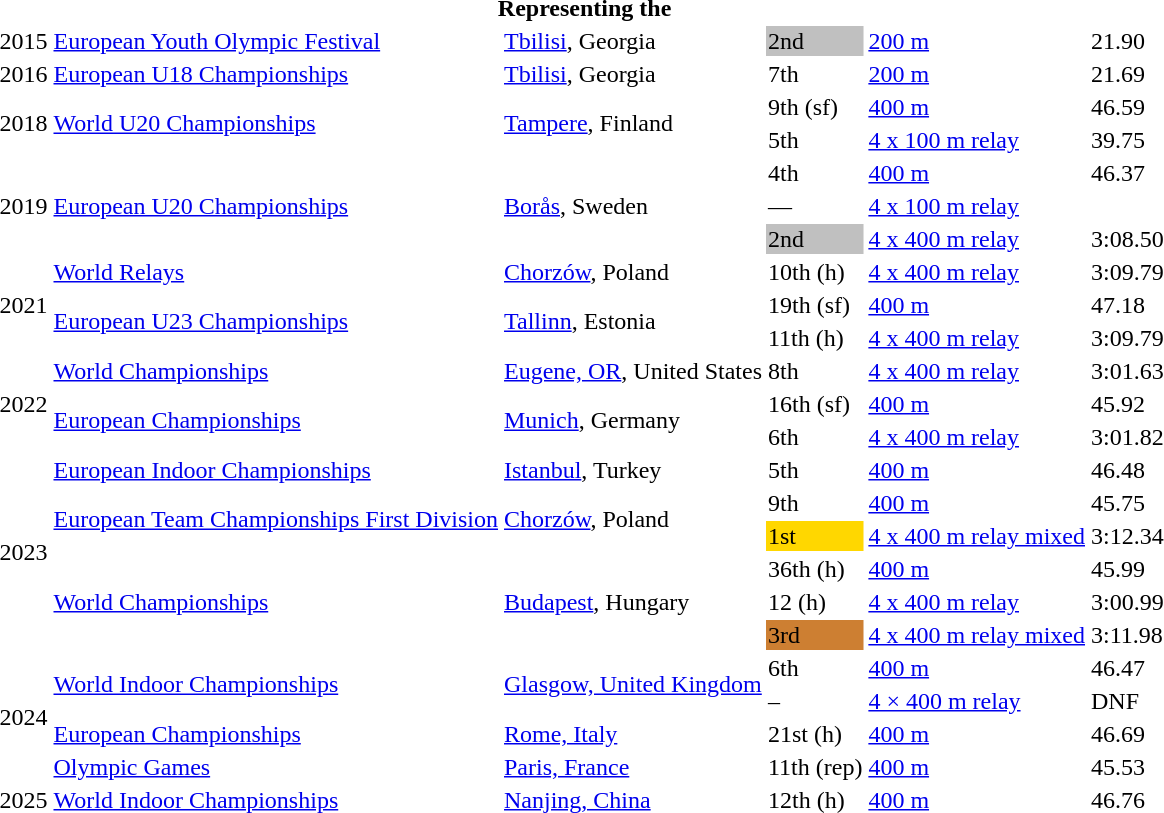<table>
<tr>
<th colspan="7">Representing the </th>
</tr>
<tr>
<td>2015</td>
<td><a href='#'>European Youth Olympic Festival</a></td>
<td><a href='#'>Tbilisi</a>, Georgia</td>
<td bgcolor=silver>2nd</td>
<td><a href='#'>200 m</a></td>
<td>21.90</td>
<td></td>
</tr>
<tr>
<td>2016</td>
<td><a href='#'>European U18 Championships</a></td>
<td><a href='#'>Tbilisi</a>, Georgia</td>
<td>7th</td>
<td><a href='#'>200 m</a></td>
<td>21.69</td>
<td></td>
</tr>
<tr>
<td rowspan=2>2018</td>
<td rowspan=2><a href='#'>World U20 Championships</a></td>
<td rowspan=2><a href='#'>Tampere</a>, Finland</td>
<td>9th (sf)</td>
<td><a href='#'>400 m</a></td>
<td>46.59</td>
<td></td>
</tr>
<tr>
<td>5th</td>
<td><a href='#'>4 x 100 m relay</a></td>
<td>39.75</td>
<td></td>
</tr>
<tr>
<td rowspan=3>2019</td>
<td rowspan=3><a href='#'>European U20 Championships</a></td>
<td rowspan=3><a href='#'>Borås</a>, Sweden</td>
<td>4th</td>
<td><a href='#'>400 m</a></td>
<td>46.37</td>
<td></td>
</tr>
<tr>
<td>—</td>
<td><a href='#'>4 x 100 m relay</a></td>
<td></td>
<td></td>
</tr>
<tr>
<td bgcolor=silver>2nd</td>
<td><a href='#'>4 x 400 m relay</a></td>
<td>3:08.50</td>
<td></td>
</tr>
<tr>
<td rowspan=3>2021</td>
<td><a href='#'>World Relays</a></td>
<td><a href='#'>Chorzów</a>, Poland</td>
<td>10th (h)</td>
<td><a href='#'>4 x 400 m relay</a></td>
<td>3:09.79</td>
<td></td>
</tr>
<tr>
<td rowspan=2><a href='#'>European U23 Championships</a></td>
<td rowspan=2><a href='#'>Tallinn</a>, Estonia</td>
<td>19th (sf)</td>
<td><a href='#'>400 m</a></td>
<td>47.18</td>
<td></td>
</tr>
<tr>
<td>11th (h)</td>
<td><a href='#'>4 x 400 m relay</a></td>
<td>3:09.79</td>
<td></td>
</tr>
<tr>
<td rowspan=3>2022</td>
<td><a href='#'>World Championships</a></td>
<td><a href='#'>Eugene, OR</a>, United States</td>
<td>8th</td>
<td><a href='#'>4 x 400 m relay</a></td>
<td>3:01.63</td>
<td></td>
</tr>
<tr>
<td rowspan=2><a href='#'>European Championships</a></td>
<td rowspan=2><a href='#'>Munich</a>, Germany</td>
<td>16th (sf)</td>
<td><a href='#'>400 m</a></td>
<td>45.92</td>
<td></td>
</tr>
<tr>
<td>6th</td>
<td><a href='#'>4 x 400 m relay</a></td>
<td>3:01.82</td>
<td></td>
</tr>
<tr>
<td rowspan=6>2023</td>
<td><a href='#'>European Indoor Championships</a></td>
<td><a href='#'>Istanbul</a>, Turkey</td>
<td>5th</td>
<td><a href='#'>400 m</a></td>
<td>46.48</td>
<td></td>
</tr>
<tr>
<td rowspan=2><a href='#'>European Team Championships First Division</a></td>
<td rowspan=2><a href='#'>Chorzów</a>, Poland</td>
<td>9th</td>
<td><a href='#'>400 m</a></td>
<td>45.75</td>
<td></td>
</tr>
<tr>
<td bgcolor=gold>1st</td>
<td><a href='#'>4 x 400 m relay mixed</a></td>
<td>3:12.34</td>
<td></td>
</tr>
<tr>
<td rowspan=3><a href='#'>World Championships</a></td>
<td rowspan=3><a href='#'>Budapest</a>, Hungary</td>
<td>36th (h)</td>
<td><a href='#'>400 m</a></td>
<td>45.99</td>
<td></td>
</tr>
<tr>
<td>12 (h)</td>
<td><a href='#'>4 x 400 m relay</a></td>
<td>3:00.99</td>
<td></td>
</tr>
<tr>
<td bgcolor=cd7f32>3rd</td>
<td><a href='#'>4 x 400 m relay mixed</a></td>
<td>3:11.98</td>
<td></td>
</tr>
<tr>
<td rowspan=4>2024</td>
<td rowspan=2><a href='#'>World Indoor Championships</a></td>
<td rowspan=2><a href='#'>Glasgow, United Kingdom</a></td>
<td>6th</td>
<td><a href='#'>400 m</a></td>
<td>46.47</td>
</tr>
<tr>
<td>–</td>
<td><a href='#'>4 × 400 m relay</a></td>
<td>DNF</td>
</tr>
<tr>
<td><a href='#'>European Championships</a></td>
<td><a href='#'>Rome, Italy</a></td>
<td>21st (h)</td>
<td><a href='#'>400 m</a></td>
<td>46.69</td>
</tr>
<tr>
<td><a href='#'>Olympic Games</a></td>
<td><a href='#'>Paris, France</a></td>
<td>11th (rep)</td>
<td><a href='#'>400 m</a></td>
<td>45.53</td>
</tr>
<tr>
<td>2025</td>
<td><a href='#'>World Indoor Championships</a></td>
<td><a href='#'>Nanjing, China</a></td>
<td>12th (h)</td>
<td><a href='#'>400 m</a></td>
<td>46.76</td>
</tr>
</table>
